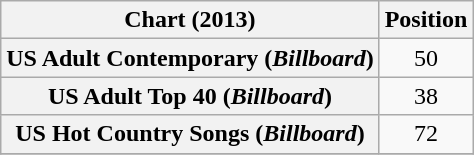<table class="wikitable plainrowheaders sortable">
<tr>
<th scope="col">Chart (2013)</th>
<th scope="col">Position</th>
</tr>
<tr>
<th scope="row">US Adult Contemporary (<em>Billboard</em>)</th>
<td align="center">50</td>
</tr>
<tr>
<th scope="row">US Adult Top 40 (<em>Billboard</em>)</th>
<td align="center">38</td>
</tr>
<tr>
<th scope="row">US Hot Country Songs (<em>Billboard</em>)</th>
<td align="center">72</td>
</tr>
<tr>
</tr>
</table>
